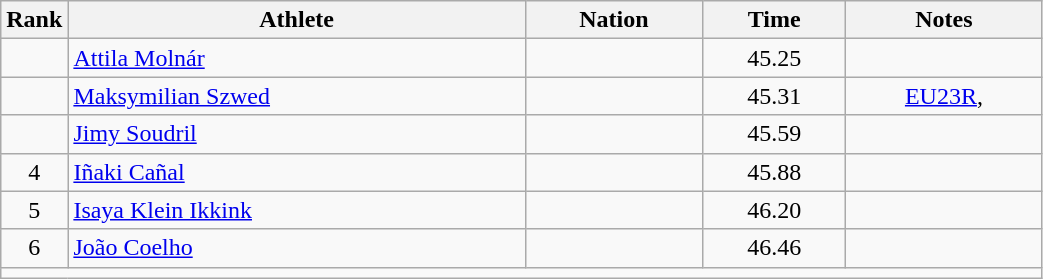<table class="wikitable sortable" style="text-align:center;width: 55%;">
<tr>
<th scope="col" style="width: 10px;">Rank</th>
<th scope="col">Athlete</th>
<th scope="col">Nation</th>
<th scope="col">Time</th>
<th scope="col">Notes</th>
</tr>
<tr>
<td></td>
<td align=left><a href='#'>Attila Molnár</a></td>
<td align=left></td>
<td>45.25</td>
<td></td>
</tr>
<tr>
<td></td>
<td align=left><a href='#'>Maksymilian Szwed</a></td>
<td align=left></td>
<td>45.31</td>
<td><a href='#'>EU23R</a>, </td>
</tr>
<tr>
<td></td>
<td align=left><a href='#'>Jimy Soudril</a></td>
<td align=left></td>
<td>45.59</td>
<td></td>
</tr>
<tr>
<td>4</td>
<td align=left><a href='#'>Iñaki Cañal</a></td>
<td align=left></td>
<td>45.88</td>
<td></td>
</tr>
<tr>
<td>5</td>
<td align=left><a href='#'>Isaya Klein Ikkink</a></td>
<td align=left></td>
<td>46.20</td>
<td></td>
</tr>
<tr>
<td>6</td>
<td align=left><a href='#'>João Coelho</a></td>
<td align=left></td>
<td>46.46</td>
<td></td>
</tr>
<tr class="sortbottom">
<td colspan="5"></td>
</tr>
</table>
